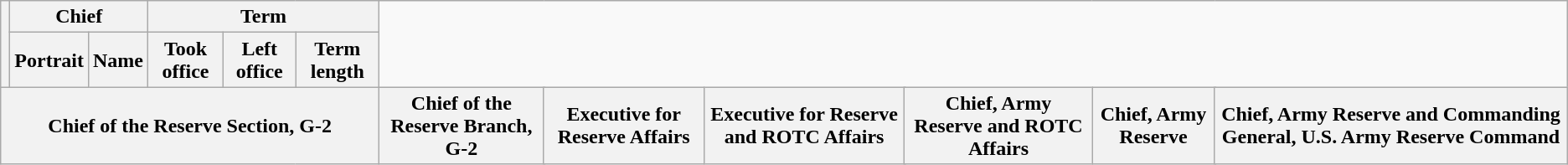<table class="wikitable sortable">
<tr>
<th rowspan=2></th>
<th colspan=2>Chief</th>
<th colspan=3>Term</th>
</tr>
<tr>
<th>Portrait</th>
<th>Name</th>
<th>Took office</th>
<th>Left office</th>
<th>Term length</th>
</tr>
<tr>
<th colspan=6>Chief of the Reserve Section, G-2<br>
</th>
<th colspan=6>Chief of the Reserve Branch, G-2<br>


</th>
<th colspan=6>Executive for Reserve Affairs<br>



</th>
<th colspan=6>Executive for Reserve and ROTC Affairs<br>






</th>
<th colspan=6>Chief, Army Reserve and ROTC Affairs<br>

</th>
<th colspan=6>Chief, Army Reserve<br>





</th>
<th colspan=6>Chief, Army Reserve and Commanding General, U.S. Army Reserve Command<br>











</th>
</tr>
</table>
